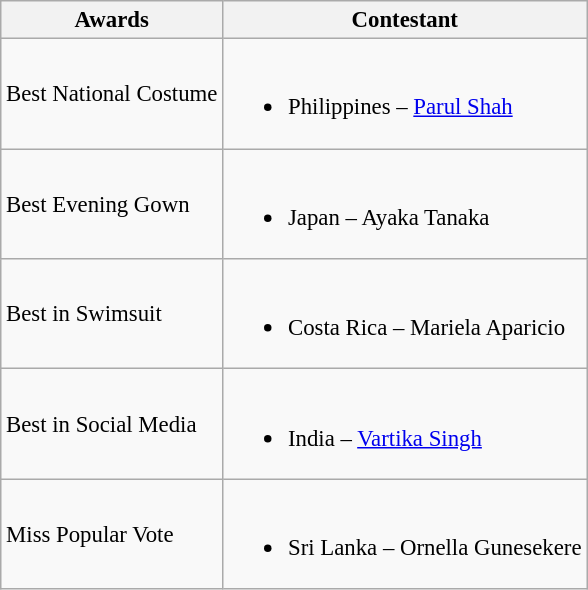<table class="wikitable" style="font-size: 95%;">
<tr>
<th>Awards</th>
<th>Contestant</th>
</tr>
<tr>
<td>Best National Costume</td>
<td><br><ul><li> Philippines – <a href='#'>Parul Shah</a></li></ul></td>
</tr>
<tr>
<td>Best Evening Gown</td>
<td><br><ul><li> Japan – Ayaka Tanaka</li></ul></td>
</tr>
<tr>
<td>Best in Swimsuit</td>
<td><br><ul><li> Costa Rica – Mariela Aparicio</li></ul></td>
</tr>
<tr>
<td>Best in Social Media</td>
<td><br><ul><li> India – <a href='#'>Vartika Singh</a></li></ul></td>
</tr>
<tr>
<td>Miss Popular Vote</td>
<td><br><ul><li> Sri Lanka – Ornella Gunesekere</li></ul></td>
</tr>
</table>
